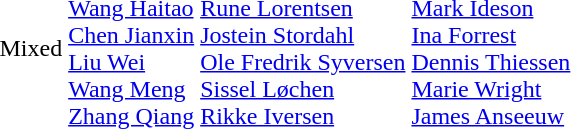<table>
<tr>
<td>Mixed</td>
<td><br><a href='#'>Wang Haitao</a><br><a href='#'>Chen Jianxin</a><br><a href='#'>Liu Wei</a><br><a href='#'>Wang Meng</a><br><a href='#'>Zhang Qiang</a></td>
<td><br><a href='#'>Rune Lorentsen</a><br><a href='#'>Jostein Stordahl</a><br><a href='#'>Ole Fredrik Syversen</a><br><a href='#'>Sissel Løchen</a><br><a href='#'>Rikke Iversen</a></td>
<td><br><a href='#'>Mark Ideson</a><br><a href='#'>Ina Forrest</a><br><a href='#'>Dennis Thiessen</a><br><a href='#'>Marie Wright</a><br><a href='#'>James Anseeuw</a></td>
</tr>
</table>
